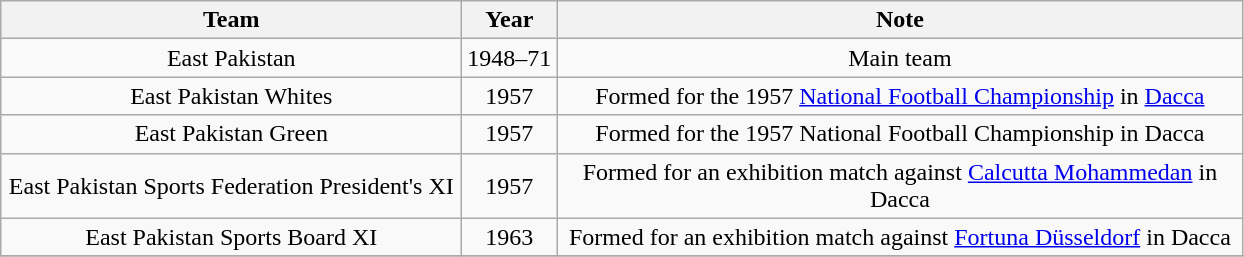<table class="wikitable" style="text-align: center"">
<tr>
<th width=300px>Team</th>
<th>Year</th>
<th width=450px>Note</th>
</tr>
<tr>
<td>East Pakistan</td>
<td>1948–71</td>
<td>Main team</td>
</tr>
<tr>
<td>East Pakistan Whites</td>
<td>1957</td>
<td>Formed for the 1957 <a href='#'>National Football Championship</a> in <a href='#'>Dacca</a></td>
</tr>
<tr>
<td>East Pakistan Green</td>
<td>1957</td>
<td>Formed for the 1957 National Football Championship in Dacca</td>
</tr>
<tr>
<td>East Pakistan Sports Federation President's XI</td>
<td>1957</td>
<td>Formed for an exhibition match against <a href='#'>Calcutta Mohammedan</a> in Dacca</td>
</tr>
<tr>
<td>East Pakistan Sports Board XI</td>
<td>1963</td>
<td>Formed for an exhibition match against <a href='#'>Fortuna Düsseldorf</a> in Dacca</td>
</tr>
<tr>
</tr>
</table>
